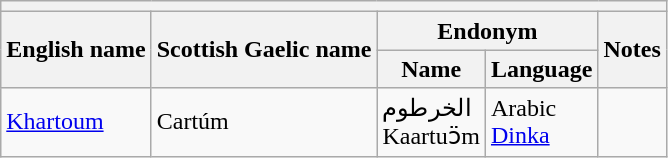<table class="wikitable sortable">
<tr>
<th colspan="5"></th>
</tr>
<tr>
<th rowspan="2">English name</th>
<th rowspan="2">Scottish Gaelic name</th>
<th colspan="2">Endonym</th>
<th rowspan="2">Notes</th>
</tr>
<tr>
<th>Name</th>
<th>Language</th>
</tr>
<tr>
<td><a href='#'>Khartoum</a></td>
<td>Cartúm</td>
<td>الخرطوم<br>Kaartuɔ̈m</td>
<td>Arabic<br><a href='#'>Dinka</a></td>
<td></td>
</tr>
</table>
